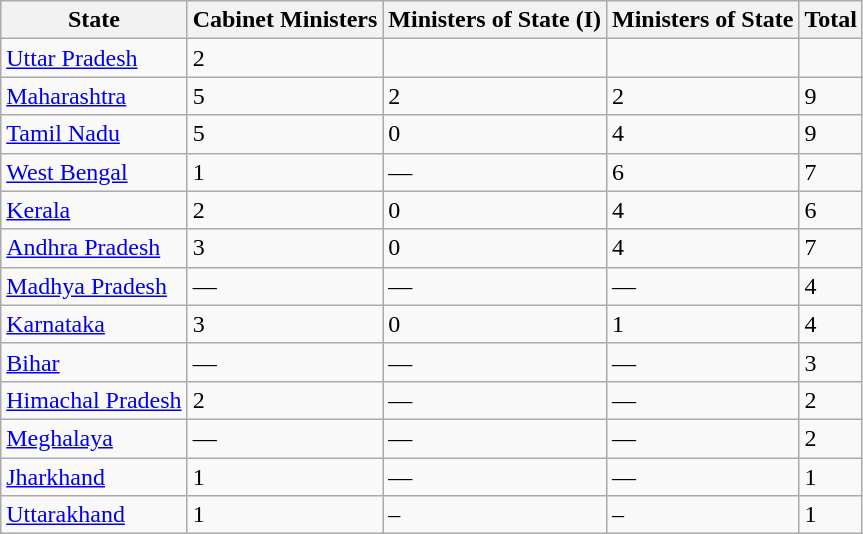<table class="wikitable">
<tr>
<th>State</th>
<th>Cabinet Ministers</th>
<th>Ministers of State (I)</th>
<th>Ministers of State</th>
<th>Total</th>
</tr>
<tr>
<td><a href='#'>Uttar Pradesh</a></td>
<td>2</td>
<td></td>
<td></td>
<td></td>
</tr>
<tr>
<td><a href='#'>Maharashtra</a></td>
<td>5</td>
<td>2</td>
<td>2</td>
<td>9</td>
</tr>
<tr>
<td><a href='#'>Tamil Nadu</a></td>
<td>5</td>
<td>0</td>
<td>4</td>
<td>9</td>
</tr>
<tr>
<td><a href='#'>West Bengal</a></td>
<td>1</td>
<td>—</td>
<td>6</td>
<td>7</td>
</tr>
<tr>
<td><a href='#'>Kerala</a></td>
<td>2</td>
<td>0</td>
<td>4</td>
<td>6</td>
</tr>
<tr>
<td><a href='#'>Andhra Pradesh</a></td>
<td>3</td>
<td>0</td>
<td>4</td>
<td>7</td>
</tr>
<tr>
<td><a href='#'>Madhya Pradesh</a></td>
<td>—</td>
<td>—</td>
<td>—</td>
<td>4</td>
</tr>
<tr>
<td><a href='#'>Karnataka</a></td>
<td>3</td>
<td>0</td>
<td>1</td>
<td>4</td>
</tr>
<tr>
<td><a href='#'>Bihar</a></td>
<td>—</td>
<td>—</td>
<td>—</td>
<td>3</td>
</tr>
<tr>
<td><a href='#'>Himachal Pradesh</a></td>
<td>2</td>
<td>—</td>
<td>—</td>
<td>2</td>
</tr>
<tr>
<td><a href='#'>Meghalaya</a></td>
<td>—</td>
<td>—</td>
<td>—</td>
<td>2</td>
</tr>
<tr>
<td><a href='#'>Jharkhand</a></td>
<td>1</td>
<td>—</td>
<td>—</td>
<td>1</td>
</tr>
<tr>
<td><a href='#'>Uttarakhand</a></td>
<td>1</td>
<td>–</td>
<td>–</td>
<td>1</td>
</tr>
</table>
